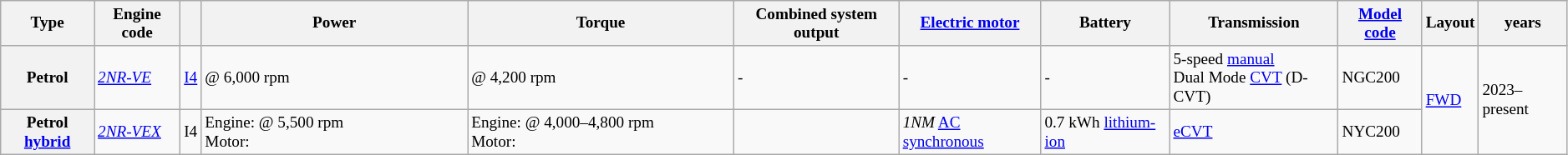<table class="wikitable" style="text-align:left; font-size:80%;">
<tr>
<th>Type</th>
<th>Engine code</th>
<th></th>
<th width="17%">Power</th>
<th width="17%">Torque</th>
<th>Combined system output</th>
<th><a href='#'>Electric motor</a></th>
<th>Battery</th>
<th>Transmission</th>
<th><a href='#'>Model code</a></th>
<th>Layout</th>
<th> years</th>
</tr>
<tr>
<th>Petrol</th>
<td><em><a href='#'>2NR-VE</a></em></td>
<td> <a href='#'>I4</a></td>
<td> @ 6,000 rpm</td>
<td> @ 4,200 rpm</td>
<td>-</td>
<td>-</td>
<td>-</td>
<td>5-speed <a href='#'>manual</a><br>Dual Mode <a href='#'>CVT</a> (D-CVT)</td>
<td>NGC200</td>
<td rowspan="2"><a href='#'>FWD</a></td>
<td rowspan="2">2023–present</td>
</tr>
<tr>
<th>Petrol <a href='#'>hybrid</a></th>
<td><em><a href='#'>2NR-VEX</a></em></td>
<td> I4</td>
<td>Engine:  @ 5,500 rpm<br>Motor: </td>
<td>Engine:  @ 4,000–4,800 rpm<br>Motor: </td>
<td></td>
<td><em>1NM</em> <a href='#'>AC</a> <a href='#'>synchronous</a></td>
<td>0.7 kWh <a href='#'>lithium-ion</a></td>
<td><a href='#'>eCVT</a></td>
<td>NYC200</td>
</tr>
</table>
